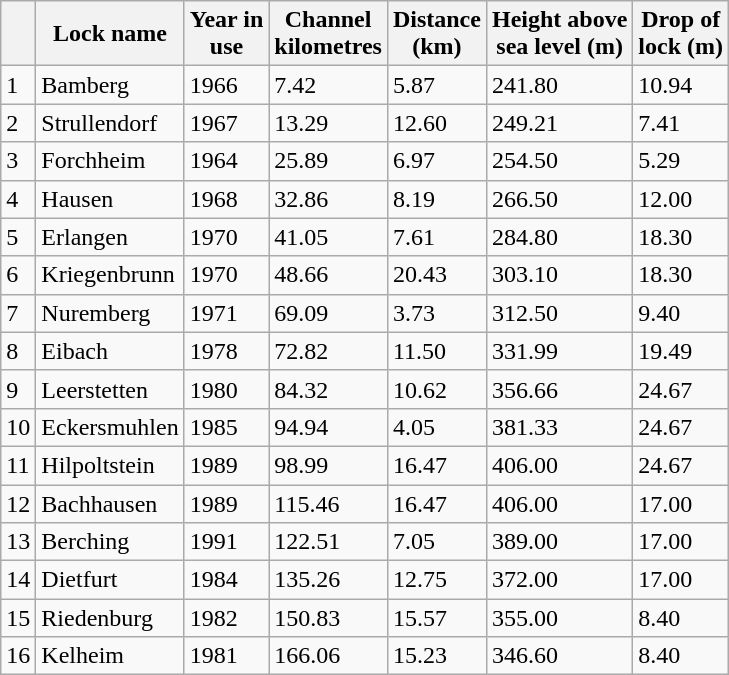<table class="wikitable sortable">
<tr>
<th></th>
<th>Lock name</th>
<th>Year in<br>use</th>
<th>Channel<br>kilometres</th>
<th>Distance<br>(km)</th>
<th>Height above<br>sea level (m)</th>
<th>Drop of<br>lock (m)</th>
</tr>
<tr>
<td>1</td>
<td>Bamberg</td>
<td>1966</td>
<td>7.42</td>
<td>5.87</td>
<td>241.80</td>
<td>10.94</td>
</tr>
<tr>
<td>2</td>
<td>Strullendorf</td>
<td>1967</td>
<td>13.29</td>
<td>12.60</td>
<td>249.21</td>
<td>7.41</td>
</tr>
<tr>
<td>3</td>
<td>Forchheim</td>
<td>1964</td>
<td>25.89</td>
<td>6.97</td>
<td>254.50</td>
<td>5.29</td>
</tr>
<tr>
<td>4</td>
<td>Hausen</td>
<td>1968</td>
<td>32.86</td>
<td>8.19</td>
<td>266.50</td>
<td>12.00</td>
</tr>
<tr>
<td>5</td>
<td>Erlangen</td>
<td>1970</td>
<td>41.05</td>
<td>7.61</td>
<td>284.80</td>
<td>18.30</td>
</tr>
<tr>
<td>6</td>
<td>Kriegenbrunn</td>
<td>1970</td>
<td>48.66</td>
<td>20.43</td>
<td>303.10</td>
<td>18.30</td>
</tr>
<tr>
<td>7</td>
<td>Nuremberg</td>
<td>1971</td>
<td>69.09</td>
<td>3.73</td>
<td>312.50</td>
<td>9.40</td>
</tr>
<tr>
<td>8</td>
<td>Eibach</td>
<td>1978</td>
<td>72.82</td>
<td>11.50</td>
<td>331.99</td>
<td>19.49</td>
</tr>
<tr>
<td>9</td>
<td>Leerstetten</td>
<td>1980</td>
<td>84.32</td>
<td>10.62</td>
<td>356.66</td>
<td>24.67</td>
</tr>
<tr>
<td>10</td>
<td>Eckersmuhlen</td>
<td>1985</td>
<td>94.94</td>
<td>4.05</td>
<td>381.33</td>
<td>24.67</td>
</tr>
<tr>
<td>11</td>
<td>Hilpoltstein</td>
<td>1989</td>
<td>98.99</td>
<td>16.47</td>
<td>406.00</td>
<td>24.67</td>
</tr>
<tr>
<td>12</td>
<td>Bachhausen</td>
<td>1989</td>
<td>115.46</td>
<td>16.47</td>
<td>406.00</td>
<td>17.00</td>
</tr>
<tr>
<td>13</td>
<td>Berching</td>
<td>1991</td>
<td>122.51</td>
<td>7.05</td>
<td>389.00</td>
<td>17.00</td>
</tr>
<tr>
<td>14</td>
<td>Dietfurt</td>
<td>1984</td>
<td>135.26</td>
<td>12.75</td>
<td>372.00</td>
<td>17.00</td>
</tr>
<tr>
<td>15</td>
<td>Riedenburg</td>
<td>1982</td>
<td>150.83</td>
<td>15.57</td>
<td>355.00</td>
<td>8.40</td>
</tr>
<tr>
<td>16</td>
<td>Kelheim</td>
<td>1981</td>
<td>166.06</td>
<td>15.23</td>
<td>346.60</td>
<td>8.40</td>
</tr>
</table>
